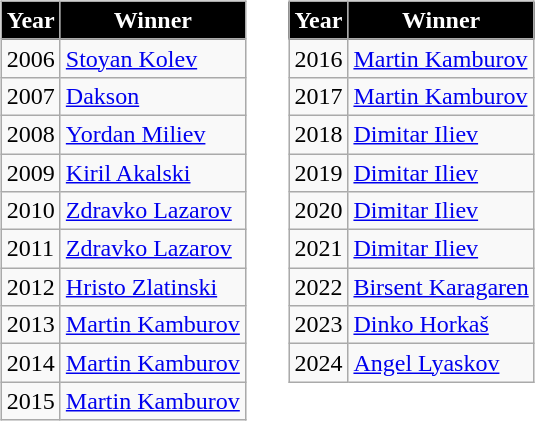<table>
<tr>
<td valign="top"><br><table class="wikitable">
<tr>
<th style="color:#FFFFFF; background:black;">Year</th>
<th style="color:#FFFFFF; background:black;">Winner</th>
</tr>
<tr>
<td>2006</td>
<td> <a href='#'>Stoyan Kolev</a></td>
</tr>
<tr>
<td>2007</td>
<td> <a href='#'>Dakson</a></td>
</tr>
<tr>
<td>2008</td>
<td> <a href='#'>Yordan Miliev</a></td>
</tr>
<tr>
<td>2009</td>
<td> <a href='#'>Kiril Akalski</a></td>
</tr>
<tr>
<td>2010</td>
<td> <a href='#'>Zdravko Lazarov</a></td>
</tr>
<tr>
<td>2011</td>
<td> <a href='#'>Zdravko Lazarov</a></td>
</tr>
<tr>
<td>2012</td>
<td> <a href='#'>Hristo Zlatinski</a></td>
</tr>
<tr>
<td>2013</td>
<td> <a href='#'>Martin Kamburov</a></td>
</tr>
<tr>
<td>2014</td>
<td> <a href='#'>Martin Kamburov</a></td>
</tr>
<tr>
<td>2015</td>
<td> <a href='#'>Martin Kamburov</a></td>
</tr>
</table>
</td>
<td width="1"> </td>
<td valign="top"><br><table class="wikitable">
<tr>
<th style="color:#FFFFFF; background:black;">Year</th>
<th style="color:#FFFFFF; background:black;">Winner</th>
</tr>
<tr>
<td>2016</td>
<td> <a href='#'>Martin Kamburov</a></td>
</tr>
<tr>
<td>2017</td>
<td> <a href='#'>Martin Kamburov</a></td>
</tr>
<tr>
<td>2018</td>
<td> <a href='#'>Dimitar Iliev</a></td>
</tr>
<tr>
<td>2019</td>
<td> <a href='#'>Dimitar Iliev</a></td>
</tr>
<tr>
<td>2020</td>
<td> <a href='#'>Dimitar Iliev</a></td>
</tr>
<tr>
<td>2021</td>
<td> <a href='#'>Dimitar Iliev</a></td>
</tr>
<tr>
<td>2022</td>
<td> <a href='#'>Birsent Karagaren</a></td>
</tr>
<tr>
<td>2023</td>
<td> <a href='#'>Dinko Horkaš</a></td>
</tr>
<tr>
<td>2024</td>
<td> <a href='#'>Angel Lyaskov</a></td>
</tr>
</table>
</td>
</tr>
</table>
